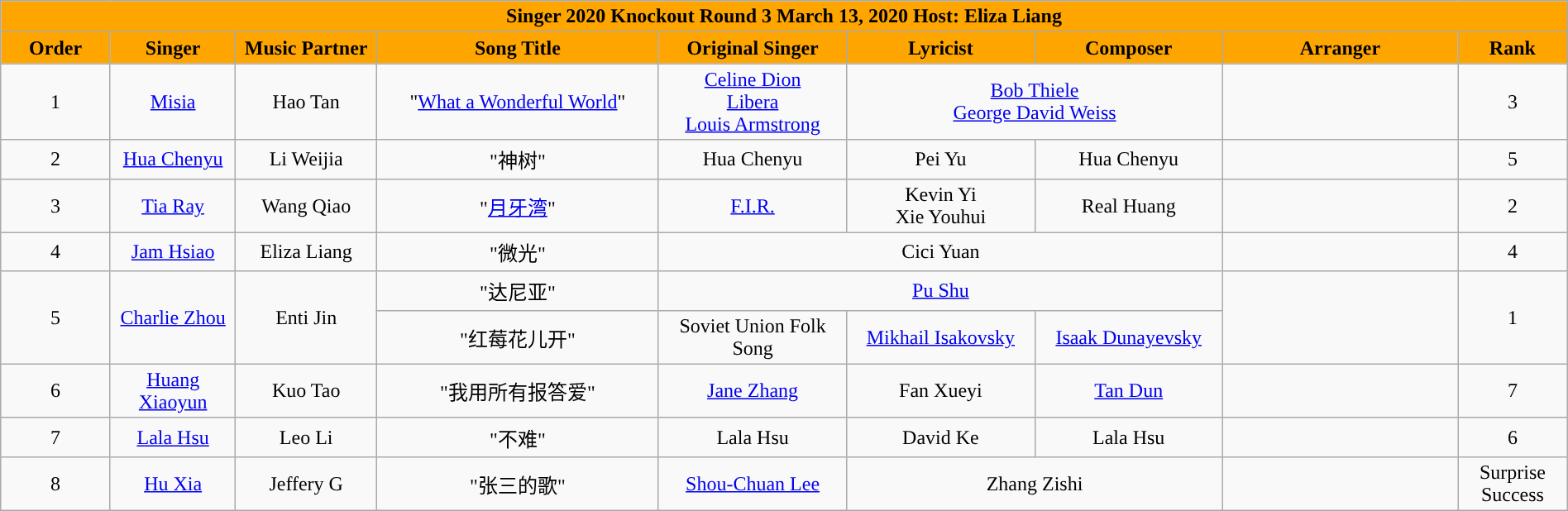<table class="wikitable sortable mw-collapsible" width="100%" style="text-align:center">
<tr align=center style="background:orange">
<td colspan="9"><div><strong>Singer 2020 Knockout Round 3 March 13, 2020 Host: Eliza Liang</strong></div></td>
</tr>
<tr style="background:orange">
<td style="width:7%"><strong>Order</strong></td>
<td style="width:8%"><strong>Singer</strong></td>
<td style="width:9%"><strong>Music Partner</strong></td>
<td style="width:18%"><strong>Song Title</strong></td>
<td style="width:12%"><strong>Original Singer</strong></td>
<td style="width:12% "><strong>Lyricist</strong></td>
<td style="width:12%"><strong>Composer</strong></td>
<td style="width:15%"><strong>Arranger</strong></td>
<td style="width:7%"><strong>Rank</strong></td>
</tr>
<tr>
<td>1</td>
<td><a href='#'>Misia</a></td>
<td>Hao Tan</td>
<td>"<a href='#'>What a Wonderful World</a>"</td>
<td><a href='#'>Celine Dion</a><br><a href='#'>Libera</a><br><a href='#'>Louis Armstrong</a></td>
<td colspan=2><a href='#'>Bob Thiele</a><br><a href='#'>George David Weiss</a></td>
<td></td>
<td>3</td>
</tr>
<tr>
<td>2</td>
<td><a href='#'>Hua Chenyu</a></td>
<td>Li Weijia</td>
<td>"神树"</td>
<td>Hua Chenyu</td>
<td>Pei Yu</td>
<td>Hua Chenyu</td>
<td></td>
<td>5</td>
</tr>
<tr>
<td>3</td>
<td><a href='#'>Tia Ray</a></td>
<td>Wang Qiao</td>
<td>"<a href='#'>月牙湾</a>"</td>
<td><a href='#'>F.I.R.</a></td>
<td>Kevin Yi<br>Xie Youhui</td>
<td>Real Huang</td>
<td></td>
<td>2</td>
</tr>
<tr>
<td>4</td>
<td><a href='#'>Jam Hsiao</a></td>
<td>Eliza Liang</td>
<td>"微光"</td>
<td colspan=3>Cici Yuan</td>
<td></td>
<td>4</td>
</tr>
<tr>
<td rowspan=2>5</td>
<td rowspan=2><a href='#'>Charlie Zhou</a></td>
<td rowspan=2>Enti Jin</td>
<td>"达尼亚"</td>
<td colspan=3><a href='#'>Pu Shu</a></td>
<td rowspan=2></td>
<td rowspan=2>1</td>
</tr>
<tr>
<td>"红莓花儿开"</td>
<td>Soviet Union Folk Song</td>
<td><a href='#'>Mikhail Isakovsky</a></td>
<td><a href='#'>Isaak Dunayevsky</a></td>
</tr>
<tr>
<td>6</td>
<td><a href='#'>Huang Xiaoyun</a></td>
<td>Kuo Tao</td>
<td>"我用所有报答爱"</td>
<td><a href='#'>Jane Zhang</a></td>
<td>Fan Xueyi</td>
<td><a href='#'>Tan Dun</a></td>
<td></td>
<td>7</td>
</tr>
<tr>
<td>7</td>
<td><a href='#'>Lala Hsu</a></td>
<td>Leo Li</td>
<td>"不难"</td>
<td>Lala Hsu</td>
<td>David Ke</td>
<td>Lala Hsu</td>
<td></td>
<td>6</td>
</tr>
<tr>
<td>8</td>
<td><a href='#'>Hu Xia</a></td>
<td>Jeffery G</td>
<td>"张三的歌"</td>
<td><a href='#'>Shou-Chuan Lee</a></td>
<td colspan=2>Zhang Zishi</td>
<td></td>
<td>Surprise Success</td>
</tr>
</table>
